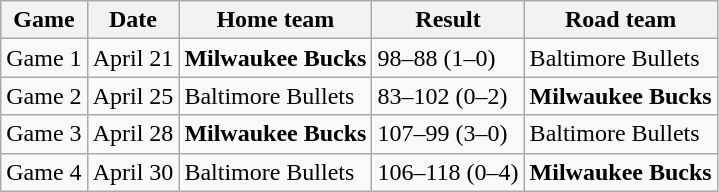<table class="wikitable">
<tr>
<th>Game</th>
<th>Date</th>
<th>Home team</th>
<th>Result</th>
<th>Road team</th>
</tr>
<tr>
<td>Game 1</td>
<td>April 21</td>
<td><strong>Milwaukee Bucks</strong></td>
<td>98–88 (1–0)</td>
<td>Baltimore Bullets</td>
</tr>
<tr>
<td>Game 2</td>
<td>April 25</td>
<td>Baltimore Bullets</td>
<td>83–102 (0–2)</td>
<td><strong>Milwaukee Bucks</strong></td>
</tr>
<tr>
<td>Game 3</td>
<td>April 28</td>
<td><strong>Milwaukee Bucks</strong></td>
<td>107–99 (3–0)</td>
<td>Baltimore Bullets</td>
</tr>
<tr>
<td>Game 4</td>
<td>April 30</td>
<td>Baltimore Bullets</td>
<td>106–118 (0–4)</td>
<td><strong>Milwaukee Bucks</strong></td>
</tr>
</table>
